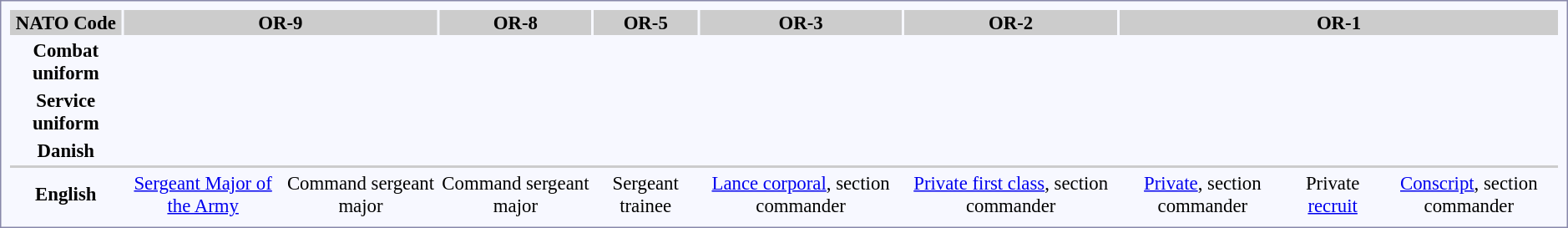<table style="border:1px solid #8888aa; background-color:#f7f8ff; padding:5px; font-size:95%; margin: 0px 12px 12px 0px;">
<tr style="background-color:#CCCCCC; text-align:center;">
<th>NATO Code</th>
<th colspan=2>OR-9</th>
<th>OR-8</th>
<th>OR-5</th>
<th>OR-3</th>
<th>OR-2</th>
<th colspan=3>OR-1</th>
</tr>
<tr style="text-align:center;">
<td><strong>Combat uniform</strong></td>
<td></td>
<td></td>
<td></td>
<td></td>
<td></td>
<td></td>
<td></td>
<td></td>
<td></td>
</tr>
<tr style="text-align:center;">
<td><strong>Service uniform</strong></td>
<td></td>
<td></td>
<td></td>
<td></td>
<td></td>
<td></td>
<td></td>
</tr>
<tr style="text-align:center;">
<th>Danish</th>
<td></td>
<td></td>
<td></td>
<td></td>
<td></td>
<td></td>
<td></td>
<td></td>
<td></td>
</tr>
<tr style="background:#ccc;">
<td colspan=10></td>
</tr>
<tr style="text-align:center;">
<th>English</th>
<td><a href='#'>Sergeant Major of the Army</a></td>
<td>Command sergeant major</td>
<td>Command sergeant major</td>
<td>Sergeant trainee</td>
<td><a href='#'>Lance corporal</a>, section commander</td>
<td><a href='#'>Private first class</a>, section commander</td>
<td><a href='#'>Private</a>, section commander</td>
<td>Private <a href='#'>recruit</a></td>
<td><a href='#'>Conscript</a>, section commander</td>
</tr>
</table>
